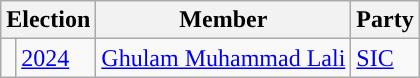<table class="wikitable">
<tr>
<th colspan="2">Election</th>
<th>Member</th>
<th>Party</th>
</tr>
<tr>
<td style="background-color: "></td>
<td><a href='#'>2024</a></td>
<td><a href='#'>Ghulam Muhammad Lali</a></td>
<td><a href='#'>SIC</a></td>
</tr>
</table>
